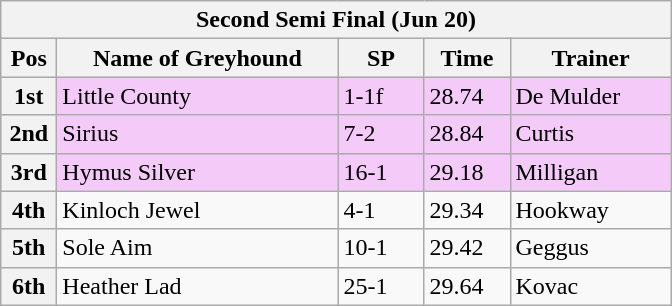<table class="wikitable">
<tr>
<th colspan="6">Second Semi Final (Jun 20) </th>
</tr>
<tr>
<th width=30>Pos</th>
<th width=180>Name of Greyhound</th>
<th width=50>SP</th>
<th width=50>Time</th>
<th width=100>Trainer</th>
</tr>
<tr style="background: #f4caf9;">
<th>1st</th>
<td>Little County</td>
<td>1-1f</td>
<td>28.74</td>
<td>De Mulder</td>
</tr>
<tr style="background: #f4caf9;">
<th>2nd</th>
<td>Sirius</td>
<td>7-2</td>
<td>28.84</td>
<td>Curtis</td>
</tr>
<tr style="background: #f4caf9;">
<th>3rd</th>
<td>Hymus Silver</td>
<td>16-1</td>
<td>29.18</td>
<td>Milligan</td>
</tr>
<tr>
<th>4th</th>
<td>Kinloch Jewel</td>
<td>4-1</td>
<td>29.34</td>
<td>Hookway</td>
</tr>
<tr>
<th>5th</th>
<td>Sole Aim</td>
<td>10-1</td>
<td>29.42</td>
<td>Geggus</td>
</tr>
<tr>
<th>6th</th>
<td>Heather Lad</td>
<td>25-1</td>
<td>29.64</td>
<td>Kovac</td>
</tr>
</table>
